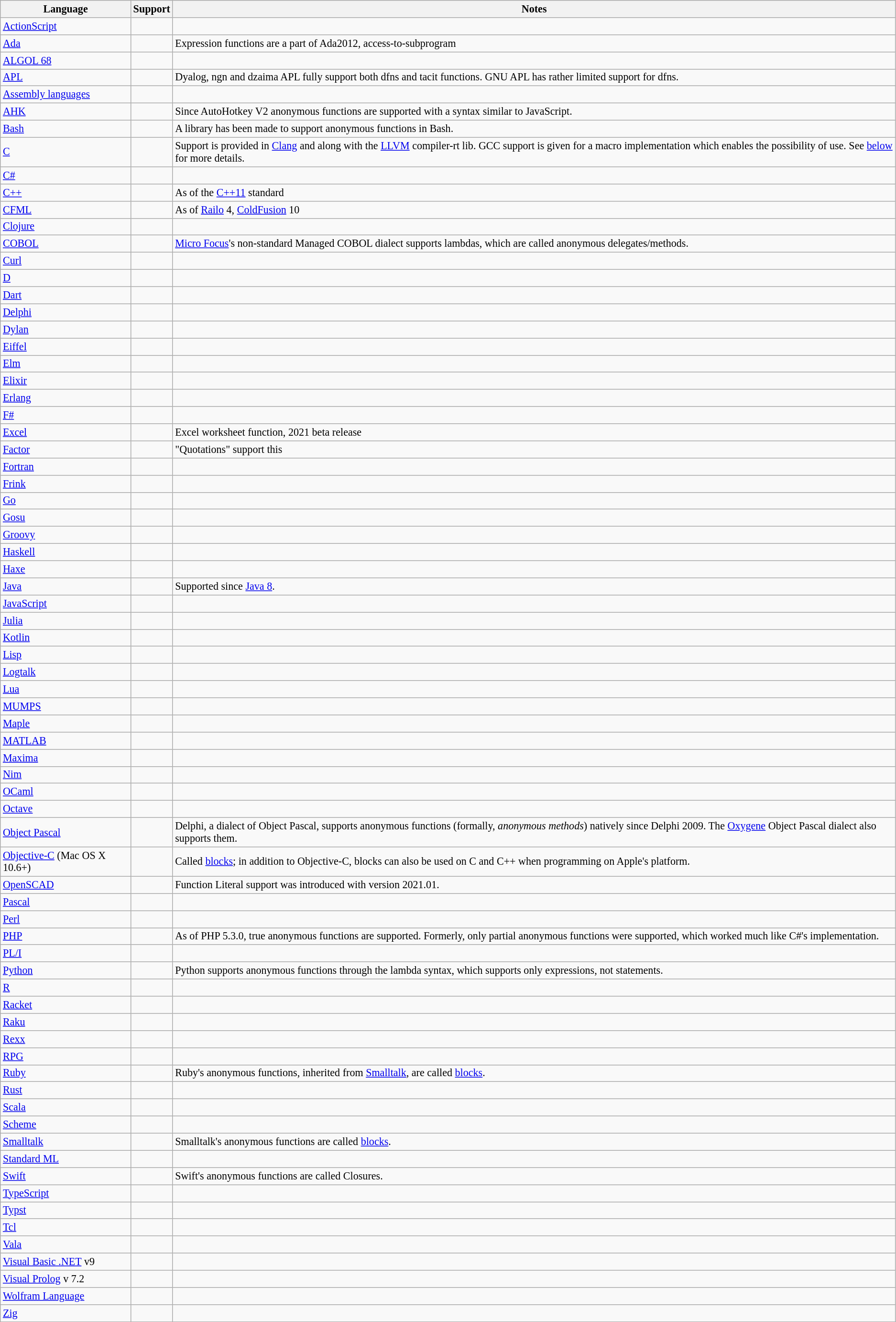<table class="sortable wikitable sticky-header" style="text-align: left; font-size: 0.92em;">
<tr>
<th>Language</th>
<th>Support</th>
<th>Notes</th>
</tr>
<tr>
<td><a href='#'>ActionScript</a></td>
<td></td>
<td></td>
</tr>
<tr>
<td><a href='#'>Ada</a></td>
<td></td>
<td>Expression functions are a part of Ada2012, access-to-subprogram</td>
</tr>
<tr>
<td><a href='#'>ALGOL 68</a></td>
<td></td>
<td></td>
</tr>
<tr>
<td><a href='#'>APL</a></td>
<td></td>
<td>Dyalog, ngn and dzaima APL fully support both dfns and tacit functions. GNU APL has rather limited support for dfns.</td>
</tr>
<tr>
<td><a href='#'>Assembly languages</a></td>
<td></td>
<td></td>
</tr>
<tr>
<td><a href='#'>AHK</a></td>
<td></td>
<td>Since AutoHotkey V2 anonymous functions are supported with a syntax similar to JavaScript.</td>
</tr>
<tr>
<td><a href='#'>Bash</a></td>
<td></td>
<td>A library has been made to support anonymous functions in Bash.</td>
</tr>
<tr>
<td><a href='#'>C</a></td>
<td></td>
<td>Support is provided in <a href='#'>Clang</a> and along with the <a href='#'>LLVM</a> compiler-rt lib. GCC support is given for a macro implementation which enables the possibility of use. See <a href='#'>below</a> for more details.</td>
</tr>
<tr>
<td><a href='#'>C#</a></td>
<td></td>
<td></td>
</tr>
<tr>
<td><a href='#'>C++</a></td>
<td></td>
<td>As of the <a href='#'>C++11</a> standard</td>
</tr>
<tr>
<td><a href='#'>CFML</a></td>
<td></td>
<td>As of <a href='#'>Railo</a> 4, <a href='#'>ColdFusion</a> 10</td>
</tr>
<tr>
<td><a href='#'>Clojure</a></td>
<td></td>
<td></td>
</tr>
<tr>
<td><a href='#'>COBOL</a></td>
<td></td>
<td><a href='#'>Micro Focus</a>'s non-standard Managed COBOL dialect supports lambdas, which are called anonymous delegates/methods.</td>
</tr>
<tr>
<td><a href='#'>Curl</a></td>
<td></td>
<td></td>
</tr>
<tr>
<td><a href='#'>D</a></td>
<td></td>
<td></td>
</tr>
<tr>
<td><a href='#'>Dart</a></td>
<td></td>
<td></td>
</tr>
<tr>
<td><a href='#'>Delphi</a></td>
<td></td>
<td></td>
</tr>
<tr>
<td><a href='#'>Dylan</a></td>
<td></td>
<td></td>
</tr>
<tr>
<td><a href='#'>Eiffel</a></td>
<td></td>
<td></td>
</tr>
<tr>
<td><a href='#'>Elm</a></td>
<td></td>
<td></td>
</tr>
<tr>
<td><a href='#'>Elixir</a></td>
<td></td>
<td></td>
</tr>
<tr>
<td><a href='#'>Erlang</a></td>
<td></td>
<td></td>
</tr>
<tr>
<td><a href='#'>F#</a></td>
<td></td>
<td></td>
</tr>
<tr>
<td><a href='#'>Excel</a></td>
<td></td>
<td>Excel worksheet function, 2021 beta release</td>
</tr>
<tr>
<td><a href='#'>Factor</a></td>
<td></td>
<td>"Quotations" support this</td>
</tr>
<tr>
<td><a href='#'>Fortran</a></td>
<td></td>
<td></td>
</tr>
<tr>
<td><a href='#'>Frink</a></td>
<td></td>
<td></td>
</tr>
<tr>
<td><a href='#'>Go</a></td>
<td></td>
<td></td>
</tr>
<tr>
<td><a href='#'>Gosu</a></td>
<td></td>
<td></td>
</tr>
<tr>
<td><a href='#'>Groovy</a></td>
<td></td>
<td></td>
</tr>
<tr>
<td><a href='#'>Haskell</a></td>
<td></td>
<td></td>
</tr>
<tr>
<td><a href='#'>Haxe</a></td>
<td></td>
<td></td>
</tr>
<tr>
<td><a href='#'>Java</a></td>
<td></td>
<td>Supported since <a href='#'>Java 8</a>.</td>
</tr>
<tr>
<td><a href='#'>JavaScript</a></td>
<td></td>
<td></td>
</tr>
<tr>
<td><a href='#'>Julia</a></td>
<td></td>
<td></td>
</tr>
<tr>
<td><a href='#'>Kotlin</a></td>
<td></td>
<td></td>
</tr>
<tr>
<td><a href='#'>Lisp</a></td>
<td></td>
<td></td>
</tr>
<tr>
<td><a href='#'>Logtalk</a></td>
<td></td>
<td></td>
</tr>
<tr>
<td><a href='#'>Lua</a></td>
<td></td>
<td></td>
</tr>
<tr>
<td><a href='#'>MUMPS</a></td>
<td></td>
<td></td>
</tr>
<tr>
<td><a href='#'>Maple</a></td>
<td></td>
<td></td>
</tr>
<tr>
<td><a href='#'>MATLAB</a></td>
<td></td>
<td></td>
</tr>
<tr>
<td><a href='#'>Maxima</a></td>
<td></td>
<td></td>
</tr>
<tr>
<td><a href='#'>Nim</a></td>
<td></td>
<td></td>
</tr>
<tr>
<td><a href='#'>OCaml</a></td>
<td></td>
<td></td>
</tr>
<tr>
<td><a href='#'>Octave</a></td>
<td></td>
<td></td>
</tr>
<tr>
<td><a href='#'>Object Pascal</a></td>
<td></td>
<td>Delphi, a dialect of Object Pascal, supports anonymous functions (formally, <em>anonymous methods</em>) natively since Delphi 2009. The <a href='#'>Oxygene</a> Object Pascal dialect also supports them.</td>
</tr>
<tr>
<td><a href='#'>Objective-C</a> (Mac OS X 10.6+)</td>
<td></td>
<td>Called <a href='#'>blocks</a>; in addition to Objective-C, blocks can also be used on C and C++ when programming on Apple's platform.</td>
</tr>
<tr>
<td><a href='#'>OpenSCAD</a></td>
<td></td>
<td>Function Literal support was introduced with version 2021.01.</td>
</tr>
<tr>
<td><a href='#'>Pascal</a></td>
<td></td>
<td></td>
</tr>
<tr>
<td><a href='#'>Perl</a></td>
<td></td>
<td></td>
</tr>
<tr>
<td><a href='#'>PHP</a></td>
<td></td>
<td>As of PHP 5.3.0, true anonymous functions are supported. Formerly, only partial anonymous functions were supported, which worked much like C#'s implementation.</td>
</tr>
<tr>
<td><a href='#'>PL/I</a></td>
<td></td>
<td></td>
</tr>
<tr>
<td><a href='#'>Python</a></td>
<td></td>
<td>Python supports anonymous functions through the lambda syntax, which supports only expressions, not statements.</td>
</tr>
<tr>
<td><a href='#'>R</a></td>
<td></td>
<td></td>
</tr>
<tr>
<td><a href='#'>Racket</a></td>
<td></td>
<td></td>
</tr>
<tr>
<td><a href='#'>Raku</a></td>
<td></td>
<td></td>
</tr>
<tr>
<td><a href='#'>Rexx</a></td>
<td></td>
<td></td>
</tr>
<tr>
<td><a href='#'>RPG</a></td>
<td></td>
<td></td>
</tr>
<tr>
<td><a href='#'>Ruby</a></td>
<td></td>
<td>Ruby's anonymous functions, inherited from <a href='#'>Smalltalk</a>, are called <a href='#'>blocks</a>.</td>
</tr>
<tr>
<td><a href='#'>Rust</a></td>
<td></td>
<td></td>
</tr>
<tr>
<td><a href='#'>Scala</a></td>
<td></td>
<td></td>
</tr>
<tr>
<td><a href='#'>Scheme</a></td>
<td></td>
<td></td>
</tr>
<tr>
<td><a href='#'>Smalltalk</a></td>
<td></td>
<td>Smalltalk's anonymous functions are called <a href='#'>blocks</a>.</td>
</tr>
<tr>
<td><a href='#'>Standard ML</a></td>
<td></td>
<td></td>
</tr>
<tr>
<td><a href='#'>Swift</a></td>
<td></td>
<td>Swift's anonymous functions are called Closures.</td>
</tr>
<tr>
<td><a href='#'>TypeScript</a></td>
<td></td>
<td></td>
</tr>
<tr>
<td><a href='#'>Typst</a></td>
<td></td>
<td></td>
</tr>
<tr>
<td><a href='#'>Tcl</a></td>
<td></td>
<td></td>
</tr>
<tr>
<td><a href='#'>Vala</a></td>
<td></td>
<td></td>
</tr>
<tr>
<td><a href='#'>Visual Basic .NET</a> v9</td>
<td></td>
<td></td>
</tr>
<tr>
<td><a href='#'>Visual Prolog</a> v 7.2</td>
<td></td>
<td></td>
</tr>
<tr>
<td><a href='#'>Wolfram Language</a></td>
<td></td>
<td></td>
</tr>
<tr>
<td><a href='#'> Zig</a></td>
<td></td>
<td></td>
</tr>
</table>
